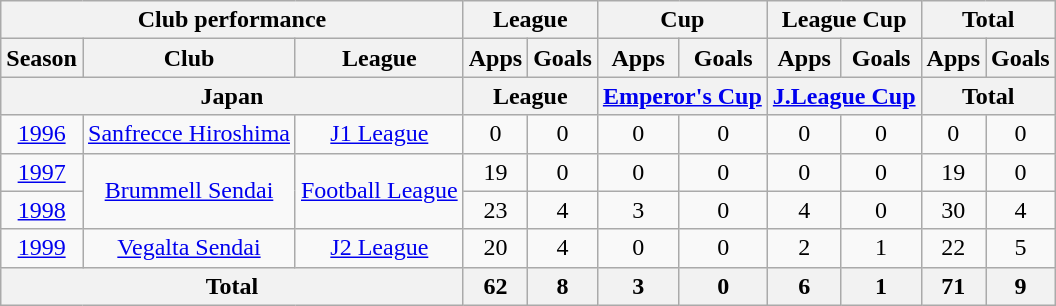<table class="wikitable" style="text-align:center;">
<tr>
<th colspan=3>Club performance</th>
<th colspan=2>League</th>
<th colspan=2>Cup</th>
<th colspan=2>League Cup</th>
<th colspan=2>Total</th>
</tr>
<tr>
<th>Season</th>
<th>Club</th>
<th>League</th>
<th>Apps</th>
<th>Goals</th>
<th>Apps</th>
<th>Goals</th>
<th>Apps</th>
<th>Goals</th>
<th>Apps</th>
<th>Goals</th>
</tr>
<tr>
<th colspan=3>Japan</th>
<th colspan=2>League</th>
<th colspan=2><a href='#'>Emperor's Cup</a></th>
<th colspan=2><a href='#'>J.League Cup</a></th>
<th colspan=2>Total</th>
</tr>
<tr>
<td><a href='#'>1996</a></td>
<td><a href='#'>Sanfrecce Hiroshima</a></td>
<td><a href='#'>J1 League</a></td>
<td>0</td>
<td>0</td>
<td>0</td>
<td>0</td>
<td>0</td>
<td>0</td>
<td>0</td>
<td>0</td>
</tr>
<tr>
<td><a href='#'>1997</a></td>
<td rowspan="2"><a href='#'>Brummell Sendai</a></td>
<td rowspan="2"><a href='#'>Football League</a></td>
<td>19</td>
<td>0</td>
<td>0</td>
<td>0</td>
<td>0</td>
<td>0</td>
<td>19</td>
<td>0</td>
</tr>
<tr>
<td><a href='#'>1998</a></td>
<td>23</td>
<td>4</td>
<td>3</td>
<td>0</td>
<td>4</td>
<td>0</td>
<td>30</td>
<td>4</td>
</tr>
<tr>
<td><a href='#'>1999</a></td>
<td><a href='#'>Vegalta Sendai</a></td>
<td><a href='#'>J2 League</a></td>
<td>20</td>
<td>4</td>
<td>0</td>
<td>0</td>
<td>2</td>
<td>1</td>
<td>22</td>
<td>5</td>
</tr>
<tr>
<th colspan=3>Total</th>
<th>62</th>
<th>8</th>
<th>3</th>
<th>0</th>
<th>6</th>
<th>1</th>
<th>71</th>
<th>9</th>
</tr>
</table>
